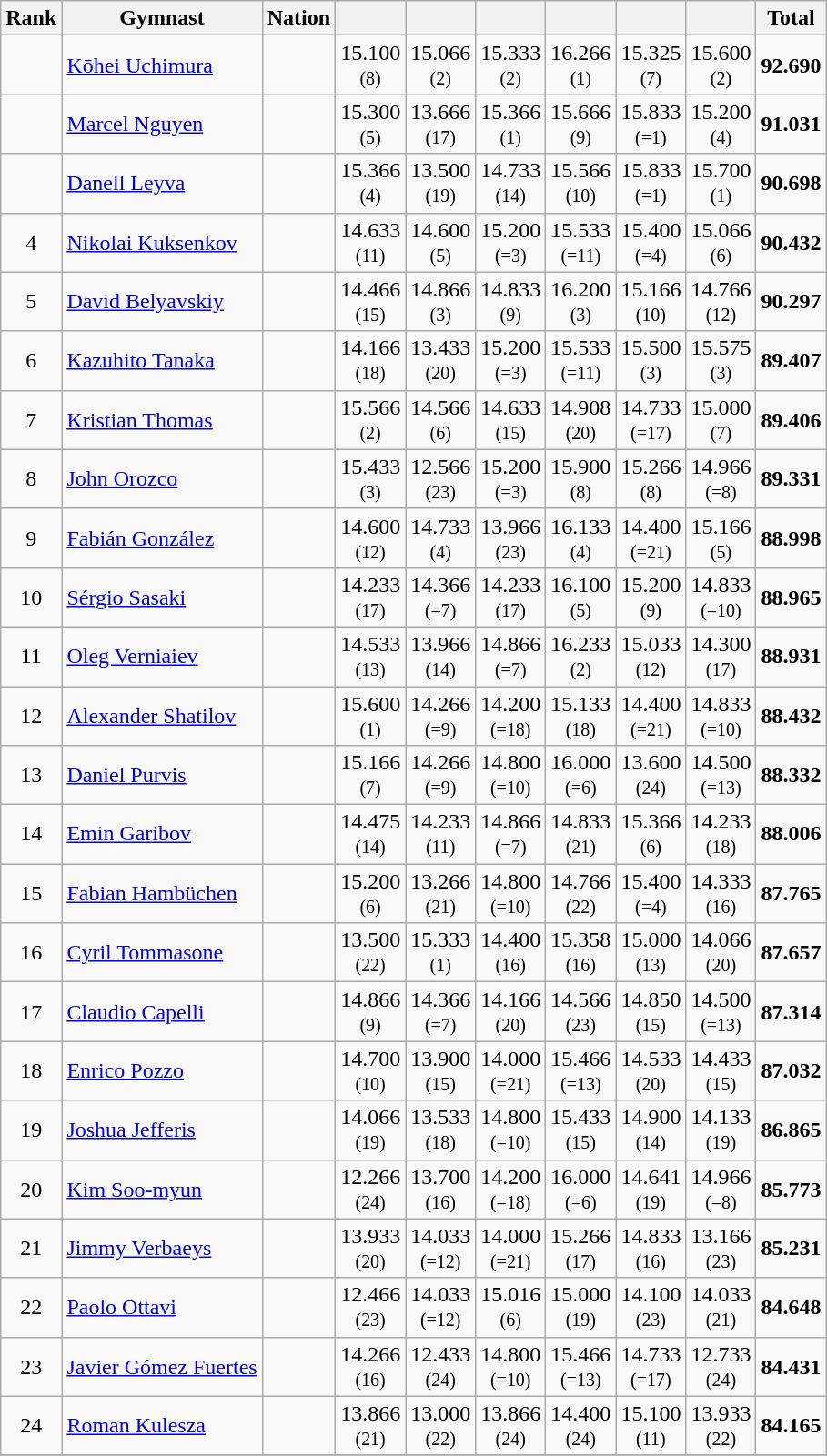<table class="wikitable sortable" style="text-align:center;">
<tr>
<th>Rank</th>
<th>Gymnast</th>
<th>Nation</th>
<th></th>
<th></th>
<th></th>
<th></th>
<th></th>
<th></th>
<th>Total</th>
</tr>
<tr>
<td></td>
<td align=left><a href='#'>Kōhei Uchimura</a></td>
<td align="left"></td>
<td>15.100<br><small>(8)</small></td>
<td>15.066<br><small>(2)</small></td>
<td>15.333<br><small>(2)</small></td>
<td>16.266<br><small>(1)</small></td>
<td>15.325<br><small>(7)</small></td>
<td>15.600<br><small>(2)</small></td>
<td><strong>92.690</strong></td>
</tr>
<tr>
<td></td>
<td align=left><a href='#'>Marcel Nguyen</a></td>
<td align=left></td>
<td>15.300<br><small>(5)</small></td>
<td>13.666<br><small>(17)</small></td>
<td>15.366<br><small>(1)</small></td>
<td>15.666<br><small>(9)</small></td>
<td>15.833<br><small>(=1)</small></td>
<td>15.200<br><small>(4)</small></td>
<td><strong>91.031</strong></td>
</tr>
<tr>
<td></td>
<td align=left><a href='#'>Danell Leyva</a></td>
<td align=left></td>
<td>15.366<br><small>(4)</small></td>
<td>13.500<br><small>(19)</small></td>
<td>14.733<br><small>(14)</small></td>
<td>15.566<br><small>(10)</small></td>
<td>15.833<br><small>(=1)</small></td>
<td>15.700<br><small>(1)</small></td>
<td><strong>90.698</strong></td>
</tr>
<tr>
<td>4</td>
<td align=left><a href='#'>Nikolai Kuksenkov</a></td>
<td align="left"></td>
<td>14.633<br><small>(11)</small></td>
<td>14.600<br><small>(5)</small></td>
<td>15.200<br><small>(=3)</small></td>
<td>15.533<br><small>(=11)</small></td>
<td>15.400<br><small>(=4)</small></td>
<td>15.066<br><small>(6)</small></td>
<td><strong>90.432</strong></td>
</tr>
<tr>
<td>5</td>
<td align=left><a href='#'>David Belyavskiy</a></td>
<td align=left></td>
<td>14.466<br><small>(15)</small></td>
<td>14.866<br><small>(3)</small></td>
<td>14.833<br><small>(9)</small></td>
<td>16.200<br><small>(3)</small></td>
<td>15.166<br><small>(10)</small></td>
<td>14.766<br><small>(12)</small></td>
<td><strong>90.297</strong></td>
</tr>
<tr>
<td>6</td>
<td align=left><a href='#'>Kazuhito Tanaka</a></td>
<td align=left></td>
<td>14.166<br><small>(18)</small></td>
<td>13.433<br><small>(20)</small></td>
<td>15.200<br><small>(=3)</small></td>
<td>15.533<br><small>(=11)</small></td>
<td>15.500<br><small>(3)</small></td>
<td>15.575<br><small>(3)</small></td>
<td><strong>89.407</strong></td>
</tr>
<tr>
<td>7</td>
<td align=left><a href='#'>Kristian Thomas</a></td>
<td align=left></td>
<td>15.566<br><small>(2)</small></td>
<td>14.566<br><small>(6)</small></td>
<td>14.633<br><small>(15)</small></td>
<td>14.908<br><small>(20)</small></td>
<td>14.733<br><small>(=17)</small></td>
<td>15.000<br><small>(7)</small></td>
<td><strong>89.406</strong></td>
</tr>
<tr>
<td>8</td>
<td align=left><a href='#'>John Orozco</a></td>
<td align=left></td>
<td>15.433<br><small>(3)</small></td>
<td>12.566<br><small>(23)</small></td>
<td>15.200<br><small>(=3)</small></td>
<td>15.900<br><small>(8)</small></td>
<td>15.266<br><small>(8)</small></td>
<td>14.966<br><small>(=8)</small></td>
<td><strong>89.331</strong></td>
</tr>
<tr>
<td>9</td>
<td align=left><a href='#'>Fabián González</a></td>
<td align=left></td>
<td>14.600<br><small>(12)</small></td>
<td>14.733<br><small>(4)</small></td>
<td>13.966<br><small>(23)</small></td>
<td>16.133<br><small>(4)</small></td>
<td>14.400<br><small>(=21)</small></td>
<td>15.166<br><small>(5)</small></td>
<td><strong>88.998</strong></td>
</tr>
<tr>
<td>10</td>
<td align=left><a href='#'>Sérgio Sasaki</a></td>
<td align="left"></td>
<td>14.233<br><small>(17)</small></td>
<td>14.366<br><small>(=7)</small></td>
<td>14.233<br><small>(17)</small></td>
<td>16.100<br><small>(5)</small></td>
<td>15.200<br><small>(9)</small></td>
<td>14.833<br><small>(=10)</small></td>
<td><strong>88.965</strong></td>
</tr>
<tr>
<td>11</td>
<td align=left><a href='#'>Oleg Verniaiev</a></td>
<td align="left"></td>
<td>14.533<br><small>(13)</small></td>
<td>13.966<br><small>(14)</small></td>
<td>14.866<br><small>(=7)</small></td>
<td>16.233<br><small>(2)</small></td>
<td>15.033<br><small>(12)</small></td>
<td>14.300<br><small>(17)</small></td>
<td><strong>88.931</strong></td>
</tr>
<tr>
<td>12</td>
<td align=left><a href='#'>Alexander Shatilov</a></td>
<td align=left></td>
<td>15.600<br><small>(1)</small></td>
<td>14.266<br><small>(=9)</small></td>
<td>14.200<br><small>(=18)</small></td>
<td>15.133<br><small>(18)</small></td>
<td>14.400<br><small>(=21)</small></td>
<td>14.833<br><small>(=10)</small></td>
<td><strong>88.432</strong></td>
</tr>
<tr>
<td>13</td>
<td align=left><a href='#'>Daniel Purvis</a></td>
<td align=left></td>
<td>15.166<br><small>(7)</small></td>
<td>14.266<br><small>(=9)</small></td>
<td>14.800<br><small>(=10)</small></td>
<td>16.000<br><small>(=6)</small></td>
<td>13.600<br><small>(24)</small></td>
<td>14.500<br><small>(=13)</small></td>
<td><strong>88.332</strong></td>
</tr>
<tr>
<td>14</td>
<td align=left><a href='#'>Emin Garibov</a></td>
<td align=left></td>
<td>14.475<br><small>(14)</small></td>
<td>14.233<br><small>(11)</small></td>
<td>14.866<br><small>(=7)</small></td>
<td>14.833<br><small>(21)</small></td>
<td>15.366<br><small>(6)</small></td>
<td>14.233<br><small>(18)</small></td>
<td><strong>88.006</strong></td>
</tr>
<tr>
<td>15</td>
<td align=left><a href='#'>Fabian Hambüchen</a></td>
<td align=left></td>
<td>15.200<br><small>(6)</small></td>
<td>13.266<br><small>(21)</small></td>
<td>14.800<br><small>(=10)</small></td>
<td>14.766<br><small>(22)</small></td>
<td>15.400<br><small>(=4)</small></td>
<td>14.333<br><small>(16)</small></td>
<td><strong>87.765</strong></td>
</tr>
<tr>
<td>16</td>
<td align=left><a href='#'>Cyril Tommasone</a></td>
<td align=left></td>
<td>13.500<br><small>(22)</small></td>
<td>15.333<br><small>(1)</small></td>
<td>14.400<br><small>(16)</small></td>
<td>15.358<br><small>(16)</small></td>
<td>15.000<br><small>(13)</small></td>
<td>14.066<br><small>(20)</small></td>
<td><strong>87.657</strong></td>
</tr>
<tr>
<td>17</td>
<td align=left><a href='#'>Claudio Capelli</a></td>
<td align=left></td>
<td>14.866<br><small>(9)</small></td>
<td>14.366<br><small>(=7)</small></td>
<td>14.166<br><small>(20)</small></td>
<td>14.566<br><small>(23)</small></td>
<td>14.850<br><small>(15)</small></td>
<td>14.500<br><small>(=13)</small></td>
<td><strong>87.314</strong></td>
</tr>
<tr>
<td>18</td>
<td align=left><a href='#'>Enrico Pozzo</a></td>
<td align=left></td>
<td>14.700<br><small>(10)</small></td>
<td>13.900<br><small>(15)</small></td>
<td>14.000<br><small>(=21)</small></td>
<td>15.466<br><small>(=13)</small></td>
<td>14.533<br><small>(20)</small></td>
<td>14.433<br><small>(15)</small></td>
<td><strong>87.032</strong></td>
</tr>
<tr>
<td>19</td>
<td align=left><a href='#'>Joshua Jefferis</a></td>
<td align=left></td>
<td>14.066<br><small>(19)</small></td>
<td>13.533<br><small>(18)</small></td>
<td>14.800<br><small>(=10)</small></td>
<td>15.433<br><small>(15)</small></td>
<td>14.900<br><small>(14)</small></td>
<td>14.133<br><small>(19)</small></td>
<td><strong>86.865</strong></td>
</tr>
<tr>
<td>20</td>
<td align=left><a href='#'>Kim Soo-myun</a></td>
<td align=left></td>
<td>12.266<br><small>(24)</small></td>
<td>13.700<br><small>(16)</small></td>
<td>14.200<br><small>(=18)</small></td>
<td>16.000<br><small>(=6)</small></td>
<td>14.641<br><small>(19)</small></td>
<td>14.966<br><small>(=8)</small></td>
<td><strong>85.773</strong></td>
</tr>
<tr>
<td>21</td>
<td align=left><a href='#'>Jimmy Verbaeys</a></td>
<td align=left></td>
<td>13.933<br><small>(20)</small></td>
<td>14.033<br><small>(=12)</small></td>
<td>14.000<br><small>(=21)</small></td>
<td>15.266<br><small>(17)</small></td>
<td>14.833<br><small>(16)</small></td>
<td>13.166<br><small>(23)</small></td>
<td><strong>85.231</strong></td>
</tr>
<tr>
<td>22</td>
<td align=left><a href='#'>Paolo Ottavi</a></td>
<td align=left></td>
<td>12.466<br><small>(23)</small></td>
<td>14.033<br><small>(=12)</small></td>
<td>15.016<br><small>(6)</small></td>
<td>15.000<br><small>(19)</small></td>
<td>14.100<br><small>(23)</small></td>
<td>14.033<br><small>(21)</small></td>
<td><strong>84.648</strong></td>
</tr>
<tr>
<td>23</td>
<td align=left><a href='#'>Javier Gómez Fuertes</a></td>
<td align=left></td>
<td>14.266<br><small>(16)</small></td>
<td>12.433<br><small>(24)</small></td>
<td>14.800<br><small>(=10)</small></td>
<td>15.466<br><small>(=13)</small></td>
<td>14.733<br><small>(=17)</small></td>
<td>12.733<br><small>(24)</small></td>
<td><strong>84.431</strong></td>
</tr>
<tr>
<td>24</td>
<td align=left><a href='#'>Roman Kulesza</a></td>
<td align=left></td>
<td>13.866<br><small>(21)</small></td>
<td>13.000<br><small>(22)</small></td>
<td>13.866<br><small>(24)</small></td>
<td>14.400<br><small>(24)</small></td>
<td>15.100<br><small>(11)</small></td>
<td>13.933<br><small>(22)</small></td>
<td><strong>84.165</strong></td>
</tr>
<tr>
</tr>
</table>
